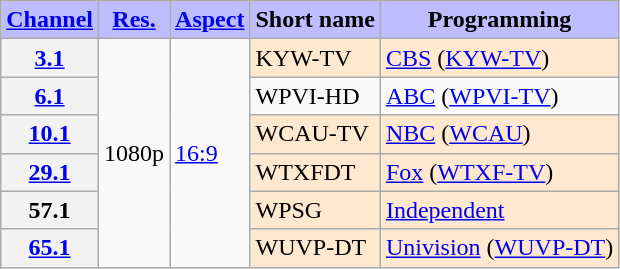<table class="wikitable">
<tr>
<th style="background-color: #bdbdff" scope = "col"><a href='#'>Channel</a></th>
<th style="background-color: #bdbdff" scope = "col"><a href='#'>Res.</a></th>
<th style="background-color: #bdbdff" scope = "col"><a href='#'>Aspect</a></th>
<th style="background-color: #bdbdff" scope = "col">Short name</th>
<th style="background-color: #bdbdff" scope = "col">Programming</th>
</tr>
<tr>
<th scope = "row"><a href='#'>3.1</a></th>
<td rowspan=6>1080p</td>
<td rowspan=6><a href='#'>16:9</a></td>
<td style="background-color: #ffe8d0">KYW-TV</td>
<td style="background-color: #ffe8d0"><a href='#'>CBS</a> (<a href='#'>KYW-TV</a>) </td>
</tr>
<tr>
<th scope = "row"><a href='#'>6.1</a></th>
<td>WPVI-HD</td>
<td><a href='#'>ABC</a> (<a href='#'>WPVI-TV</a>)</td>
</tr>
<tr>
<th scope = "row"><a href='#'>10.1</a></th>
<td style="background-color: #ffe8d0">WCAU-TV</td>
<td style="background-color: #ffe8d0"><a href='#'>NBC</a> (<a href='#'>WCAU</a>) </td>
</tr>
<tr>
<th scope = "row"><a href='#'>29.1</a></th>
<td style="background-color: #ffe8d0">WTXFDT</td>
<td style="background-color: #ffe8d0"><a href='#'>Fox</a> (<a href='#'>WTXF-TV</a>) </td>
</tr>
<tr>
<th scope = "row">57.1</th>
<td style="background-color: #ffe8d0">WPSG</td>
<td style="background-color: #ffe8d0"><a href='#'>Independent</a> </td>
</tr>
<tr>
<th scope = "row"><a href='#'>65.1</a></th>
<td style="background-color: #ffe8d0">WUVP-DT</td>
<td style="background-color: #ffe8d0"><a href='#'>Univision</a> (<a href='#'>WUVP-DT</a>) </td>
</tr>
</table>
